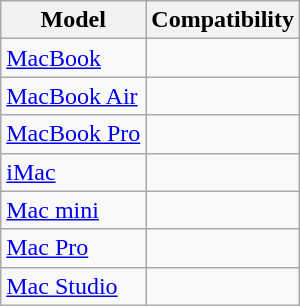<table class="wikitable">
<tr>
<th>Model</th>
<th>Compatibility</th>
</tr>
<tr>
<td><a href='#'>MacBook</a></td>
<td></td>
</tr>
<tr>
<td><a href='#'>MacBook Air</a></td>
<td></td>
</tr>
<tr>
<td><a href='#'>MacBook Pro</a></td>
<td></td>
</tr>
<tr>
<td><a href='#'>iMac</a></td>
<td></td>
</tr>
<tr>
<td><a href='#'>Mac mini</a></td>
<td></td>
</tr>
<tr>
<td><a href='#'>Mac Pro</a></td>
<td></td>
</tr>
<tr>
<td><a href='#'>Mac Studio</a></td>
<td></td>
</tr>
</table>
